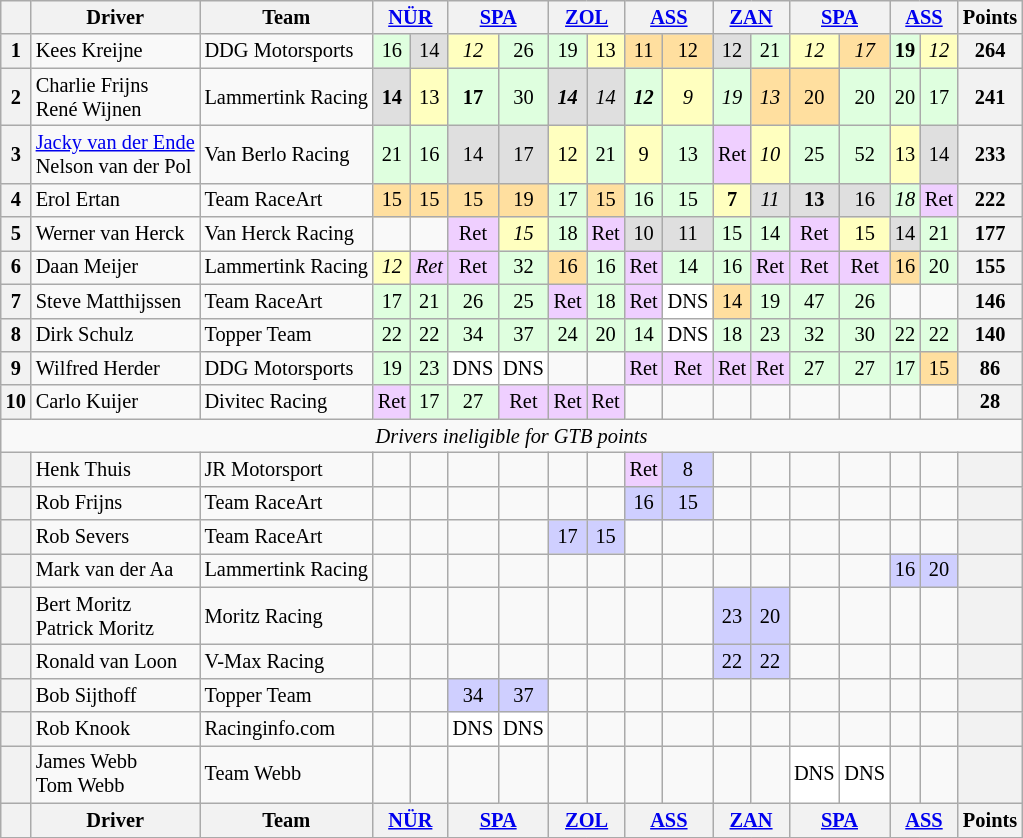<table class="wikitable" style="font-size: 85%; text-align:center;">
<tr valign="top">
<th valign="middle"></th>
<th valign="middle">Driver</th>
<th valign="middle">Team</th>
<th colspan=2><a href='#'>NÜR</a><br></th>
<th colspan=2><a href='#'>SPA</a><br></th>
<th colspan=2><a href='#'>ZOL</a><br></th>
<th colspan=2><a href='#'>ASS</a><br></th>
<th colspan=2><a href='#'>ZAN</a><br></th>
<th colspan=2><a href='#'>SPA</a><br></th>
<th colspan=2><a href='#'>ASS</a><br></th>
<th valign="middle">Points</th>
</tr>
<tr>
<th>1</th>
<td align=left> Kees Kreijne</td>
<td align=left> DDG Motorsports</td>
<td style="background:#DFFFDF;">16</td>
<td style="background:#DFDFDF;">14</td>
<td style="background:#FFFFBF;"><em>12</em></td>
<td style="background:#DFFFDF;">26</td>
<td style="background:#DFFFDF;">19</td>
<td style="background:#FFFFBF;">13</td>
<td style="background:#FFDF9F;">11</td>
<td style="background:#FFDF9F;">12</td>
<td style="background:#DFDFDF;">12</td>
<td style="background:#DFFFDF;">21</td>
<td style="background:#FFFFBF;"><em>12</em></td>
<td style="background:#FFDF9F;"><em>17</em></td>
<td style="background:#DFFFDF;"><strong>19</strong></td>
<td style="background:#FFFFBF;"><em>12</em></td>
<th>264</th>
</tr>
<tr>
<th>2</th>
<td align=left> Charlie Frijns<br> René Wijnen</td>
<td align=left> Lammertink Racing</td>
<td style="background:#DFDFDF;"><strong>14</strong></td>
<td style="background:#FFFFBF;">13</td>
<td style="background:#DFFFDF;"><strong>17</strong></td>
<td style="background:#DFFFDF;">30</td>
<td style="background:#DFDFDF;"><strong><em>14</em></strong></td>
<td style="background:#DFDFDF;"><em>14</em></td>
<td style="background:#DFFFDF;"><strong><em>12</em></strong></td>
<td style="background:#FFFFBF;"><em>9</em></td>
<td style="background:#DFFFDF;"><em>19</em></td>
<td style="background:#FFDF9F;"><em>13</em></td>
<td style="background:#FFDF9F;">20</td>
<td style="background:#DFFFDF;">20</td>
<td style="background:#DFFFDF;">20</td>
<td style="background:#DFFFDF;">17</td>
<th>241</th>
</tr>
<tr>
<th>3</th>
<td align=left> <a href='#'>Jacky van der Ende</a><br> Nelson van der Pol</td>
<td align=left> Van Berlo Racing</td>
<td style="background:#DFFFDF;">21</td>
<td style="background:#DFFFDF;">16</td>
<td style="background:#DFDFDF;">14</td>
<td style="background:#DFDFDF;">17</td>
<td style="background:#FFFFBF;">12</td>
<td style="background:#DFFFDF;">21</td>
<td style="background:#FFFFBF;">9</td>
<td style="background:#DFFFDF;">13</td>
<td style="background:#EFCFFF;">Ret</td>
<td style="background:#FFFFBF;"><em>10</em></td>
<td style="background:#DFFFDF;">25</td>
<td style="background:#DFFFDF;">52</td>
<td style="background:#FFFFBF;">13</td>
<td style="background:#DFDFDF;">14</td>
<th>233</th>
</tr>
<tr>
<th>4</th>
<td align=left> Erol Ertan</td>
<td align=left> Team RaceArt</td>
<td style="background:#FFDF9F;">15</td>
<td style="background:#FFDF9F;">15</td>
<td style="background:#FFDF9F;">15</td>
<td style="background:#FFDF9F;">19</td>
<td style="background:#DFFFDF;">17</td>
<td style="background:#FFDF9F;">15</td>
<td style="background:#DFFFDF;">16</td>
<td style="background:#DFFFDF;">15</td>
<td style="background:#FFFFBF;"><strong>7</strong></td>
<td style="background:#DFDFDF;"><em>11</em></td>
<td style="background:#DFDFDF;"><strong>13</strong></td>
<td style="background:#DFDFDF;">16</td>
<td style="background:#DFFFDF;"><em>18</em></td>
<td style="background:#EFCFFF;">Ret</td>
<th>222</th>
</tr>
<tr>
<th>5</th>
<td align=left> Werner van Herck</td>
<td align=left> Van Herck Racing</td>
<td></td>
<td></td>
<td style="background:#EFCFFF;">Ret</td>
<td style="background:#FFFFBF;"><em>15</em></td>
<td style="background:#DFFFDF;">18</td>
<td style="background:#EFCFFF;">Ret</td>
<td style="background:#DFDFDF;">10</td>
<td style="background:#DFDFDF;">11</td>
<td style="background:#DFFFDF;">15</td>
<td style="background:#DFFFDF;">14</td>
<td style="background:#EFCFFF;">Ret</td>
<td style="background:#FFFFBF;">15</td>
<td style="background:#DFDFDF;">14</td>
<td style="background:#DFFFDF;">21</td>
<th>177</th>
</tr>
<tr>
<th>6</th>
<td align=left> Daan Meijer</td>
<td align=left> Lammertink Racing</td>
<td style="background:#FFFFBF;"><em>12</em></td>
<td style="background:#EFCFFF;"><em>Ret</em></td>
<td style="background:#EFCFFF;">Ret</td>
<td style="background:#DFFFDF;">32</td>
<td style="background:#FFDF9F;">16</td>
<td style="background:#DFFFDF;">16</td>
<td style="background:#EFCFFF;">Ret</td>
<td style="background:#DFFFDF;">14</td>
<td style="background:#DFFFDF;">16</td>
<td style="background:#EFCFFF;">Ret</td>
<td style="background:#EFCFFF;">Ret</td>
<td style="background:#EFCFFF;">Ret</td>
<td style="background:#FFDF9F;">16</td>
<td style="background:#DFFFDF;">20</td>
<th>155</th>
</tr>
<tr>
<th>7</th>
<td align=left> Steve Matthijssen</td>
<td align=left> Team RaceArt</td>
<td style="background:#DFFFDF;">17</td>
<td style="background:#DFFFDF;">21</td>
<td style="background:#DFFFDF;">26</td>
<td style="background:#DFFFDF;">25</td>
<td style="background:#EFCFFF;">Ret</td>
<td style="background:#DFFFDF;">18</td>
<td style="background:#EFCFFF;">Ret</td>
<td style="background:#FFFFFF;">DNS</td>
<td style="background:#FFDF9F;">14</td>
<td style="background:#DFFFDF;">19</td>
<td style="background:#DFFFDF;">47</td>
<td style="background:#DFFFDF;">26</td>
<td></td>
<td></td>
<th>146</th>
</tr>
<tr>
<th>8</th>
<td align=left> Dirk Schulz</td>
<td align=left> Topper Team</td>
<td style="background:#DFFFDF;">22</td>
<td style="background:#DFFFDF;">22</td>
<td style="background:#DFFFDF;">34</td>
<td style="background:#DFFFDF;">37</td>
<td style="background:#DFFFDF;">24</td>
<td style="background:#DFFFDF;">20</td>
<td style="background:#DFFFDF;">14</td>
<td style="background:#FFFFFF;">DNS</td>
<td style="background:#DFFFDF;">18</td>
<td style="background:#DFFFDF;">23</td>
<td style="background:#DFFFDF;">32</td>
<td style="background:#DFFFDF;">30</td>
<td style="background:#DFFFDF;">22</td>
<td style="background:#DFFFDF;">22</td>
<th>140</th>
</tr>
<tr>
<th>9</th>
<td align=left> Wilfred Herder</td>
<td align=left> DDG Motorsports</td>
<td style="background:#DFFFDF;">19</td>
<td style="background:#DFFFDF;">23</td>
<td style="background:#FFFFFF;">DNS</td>
<td style="background:#FFFFFF;">DNS</td>
<td></td>
<td></td>
<td style="background:#EFCFFF;">Ret</td>
<td style="background:#EFCFFF;">Ret</td>
<td style="background:#EFCFFF;">Ret</td>
<td style="background:#EFCFFF;">Ret</td>
<td style="background:#DFFFDF;">27</td>
<td style="background:#DFFFDF;">27</td>
<td style="background:#DFFFDF;">17</td>
<td style="background:#FFDF9F;">15</td>
<th>86</th>
</tr>
<tr>
<th>10</th>
<td align=left> Carlo Kuijer</td>
<td align=left> Divitec Racing</td>
<td style="background:#EFCFFF;">Ret</td>
<td style="background:#DFFFDF;">17</td>
<td style="background:#DFFFDF;">27</td>
<td style="background:#EFCFFF;">Ret</td>
<td style="background:#EFCFFF;">Ret</td>
<td style="background:#EFCFFF;">Ret</td>
<td></td>
<td></td>
<td></td>
<td></td>
<td></td>
<td></td>
<td></td>
<td></td>
<th>28</th>
</tr>
<tr>
<td colspan=18><em>Drivers ineligible for GTB points</em></td>
</tr>
<tr>
<th></th>
<td align=left> Henk Thuis</td>
<td align=left> JR Motorsport</td>
<td></td>
<td></td>
<td></td>
<td></td>
<td></td>
<td></td>
<td style="background:#EFCFFF;">Ret</td>
<td style="background:#CFCFFF;">8</td>
<td></td>
<td></td>
<td></td>
<td></td>
<td></td>
<td></td>
<th></th>
</tr>
<tr>
<th></th>
<td align=left> Rob Frijns</td>
<td align=left> Team RaceArt</td>
<td></td>
<td></td>
<td></td>
<td></td>
<td></td>
<td></td>
<td style="background:#CFCFFF;">16</td>
<td style="background:#CFCFFF;">15</td>
<td></td>
<td></td>
<td></td>
<td></td>
<td></td>
<td></td>
<th></th>
</tr>
<tr>
<th></th>
<td align=left> Rob Severs</td>
<td align=left> Team RaceArt</td>
<td></td>
<td></td>
<td></td>
<td></td>
<td style="background:#CFCFFF;">17</td>
<td style="background:#CFCFFF;">15</td>
<td></td>
<td></td>
<td></td>
<td></td>
<td></td>
<td></td>
<td></td>
<td></td>
<th></th>
</tr>
<tr>
<th></th>
<td align=left> Mark van der Aa</td>
<td align=left> Lammertink Racing</td>
<td></td>
<td></td>
<td></td>
<td></td>
<td></td>
<td></td>
<td></td>
<td></td>
<td></td>
<td></td>
<td></td>
<td></td>
<td style="background:#CFCFFF;">16</td>
<td style="background:#CFCFFF;">20</td>
<th></th>
</tr>
<tr>
<th></th>
<td align=left> Bert Moritz<br> Patrick Moritz</td>
<td align=left> Moritz Racing</td>
<td></td>
<td></td>
<td></td>
<td></td>
<td></td>
<td></td>
<td></td>
<td></td>
<td style="background:#CFCFFF;">23</td>
<td style="background:#CFCFFF;">20</td>
<td></td>
<td></td>
<td></td>
<td></td>
<th></th>
</tr>
<tr>
<th></th>
<td align=left> Ronald van Loon</td>
<td align=left> V-Max Racing</td>
<td></td>
<td></td>
<td></td>
<td></td>
<td></td>
<td></td>
<td></td>
<td></td>
<td style="background:#CFCFFF;">22</td>
<td style="background:#CFCFFF;">22</td>
<td></td>
<td></td>
<td></td>
<td></td>
<th></th>
</tr>
<tr>
<th></th>
<td align=left> Bob Sijthoff</td>
<td align=left> Topper Team</td>
<td></td>
<td></td>
<td style="background:#CFCFFF;">34</td>
<td style="background:#CFCFFF;">37</td>
<td></td>
<td></td>
<td></td>
<td></td>
<td></td>
<td></td>
<td></td>
<td></td>
<td></td>
<td></td>
<th></th>
</tr>
<tr>
<th></th>
<td align=left> Rob Knook</td>
<td align=left> Racinginfo.com</td>
<td></td>
<td></td>
<td style="background:#FFFFFF;">DNS</td>
<td style="background:#FFFFFF;">DNS</td>
<td></td>
<td></td>
<td></td>
<td></td>
<td></td>
<td></td>
<td></td>
<td></td>
<td></td>
<td></td>
<th></th>
</tr>
<tr>
<th></th>
<td align=left> James Webb<br> Tom Webb</td>
<td align=left> Team Webb</td>
<td></td>
<td></td>
<td></td>
<td></td>
<td></td>
<td></td>
<td></td>
<td></td>
<td></td>
<td></td>
<td style="background:#FFFFFF;">DNS</td>
<td style="background:#FFFFFF;">DNS</td>
<td></td>
<td></td>
<th></th>
</tr>
<tr>
<th valign="middle"></th>
<th valign="middle">Driver</th>
<th valign="middle">Team</th>
<th colspan=2><a href='#'>NÜR</a><br></th>
<th colspan=2><a href='#'>SPA</a><br></th>
<th colspan=2><a href='#'>ZOL</a><br></th>
<th colspan=2><a href='#'>ASS</a><br></th>
<th colspan=2><a href='#'>ZAN</a><br></th>
<th colspan=2><a href='#'>SPA</a><br></th>
<th colspan=2><a href='#'>ASS</a><br></th>
<th valign="middle">Points</th>
</tr>
<tr>
</tr>
</table>
